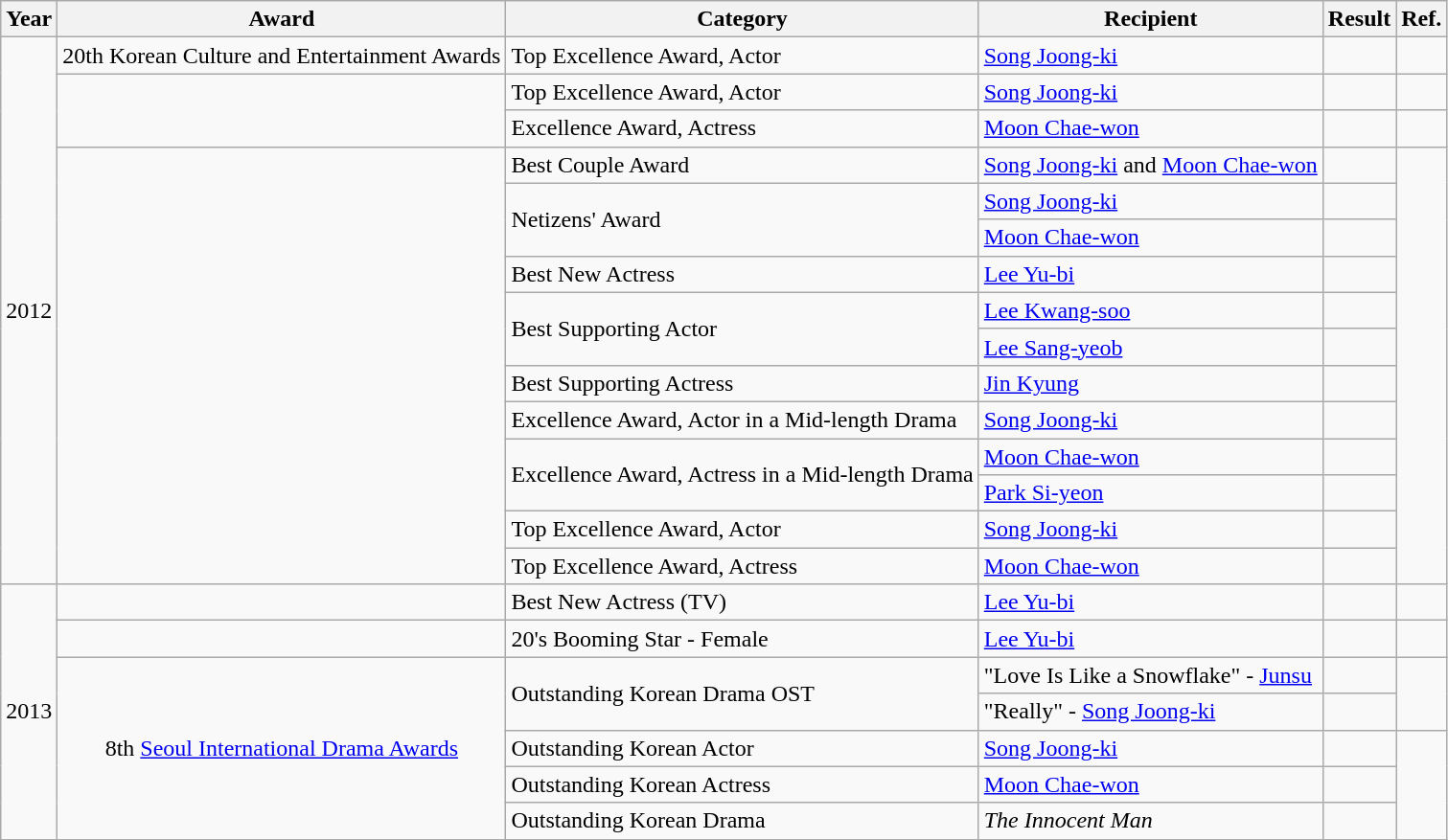<table class="wikitable">
<tr>
<th>Year</th>
<th>Award</th>
<th>Category</th>
<th>Recipient</th>
<th>Result</th>
<th>Ref.</th>
</tr>
<tr>
<td rowspan=15>2012</td>
<td>20th Korean Culture and Entertainment Awards</td>
<td>Top Excellence Award, Actor</td>
<td><a href='#'>Song Joong-ki</a></td>
<td></td>
<td align=center></td>
</tr>
<tr>
<td rowspan=2></td>
<td>Top Excellence Award, Actor</td>
<td><a href='#'>Song Joong-ki</a></td>
<td></td>
<td align=center></td>
</tr>
<tr>
<td>Excellence Award, Actress</td>
<td><a href='#'>Moon Chae-won</a></td>
<td></td>
<td></td>
</tr>
<tr>
<td rowspan=12></td>
<td>Best Couple Award</td>
<td><a href='#'>Song Joong-ki</a> and <a href='#'>Moon Chae-won</a></td>
<td></td>
<td rowspan=12 align=center></td>
</tr>
<tr>
<td rowspan=2>Netizens' Award</td>
<td><a href='#'>Song Joong-ki</a></td>
<td></td>
</tr>
<tr>
<td><a href='#'>Moon Chae-won</a></td>
<td></td>
</tr>
<tr>
<td>Best New Actress</td>
<td><a href='#'>Lee Yu-bi</a></td>
<td></td>
</tr>
<tr>
<td rowspan=2>Best Supporting Actor</td>
<td><a href='#'>Lee Kwang-soo</a></td>
<td></td>
</tr>
<tr>
<td><a href='#'>Lee Sang-yeob</a></td>
<td></td>
</tr>
<tr>
<td>Best Supporting Actress</td>
<td><a href='#'>Jin Kyung</a></td>
<td></td>
</tr>
<tr>
<td>Excellence Award, Actor in a Mid-length Drama</td>
<td><a href='#'>Song Joong-ki</a></td>
<td></td>
</tr>
<tr>
<td rowspan=2>Excellence Award, Actress in a Mid-length Drama</td>
<td><a href='#'>Moon Chae-won</a></td>
<td></td>
</tr>
<tr>
<td><a href='#'>Park Si-yeon</a></td>
<td></td>
</tr>
<tr>
<td>Top Excellence Award, Actor</td>
<td><a href='#'>Song Joong-ki</a></td>
<td></td>
</tr>
<tr>
<td>Top Excellence Award, Actress</td>
<td><a href='#'>Moon Chae-won</a></td>
<td></td>
</tr>
<tr>
<td rowspan=7>2013</td>
<td></td>
<td>Best New Actress (TV)</td>
<td><a href='#'>Lee Yu-bi</a></td>
<td></td>
<td align=center></td>
</tr>
<tr>
<td></td>
<td>20's Booming Star - Female</td>
<td><a href='#'>Lee Yu-bi</a></td>
<td></td>
<td></td>
</tr>
<tr>
<td rowspan=5 style="text-align:center;">8th <a href='#'>Seoul International Drama Awards</a></td>
<td rowspan=2>Outstanding Korean Drama OST</td>
<td>"Love Is Like a Snowflake" - <a href='#'>Junsu</a></td>
<td></td>
<td rowspan=2></td>
</tr>
<tr>
<td>"Really" - <a href='#'>Song Joong-ki</a></td>
<td></td>
</tr>
<tr>
<td>Outstanding Korean Actor</td>
<td><a href='#'>Song Joong-ki</a></td>
<td></td>
<td rowspan=3></td>
</tr>
<tr>
<td>Outstanding Korean Actress</td>
<td><a href='#'>Moon Chae-won</a></td>
<td></td>
</tr>
<tr>
<td>Outstanding Korean Drama</td>
<td><em>The Innocent Man</em></td>
<td></td>
</tr>
</table>
